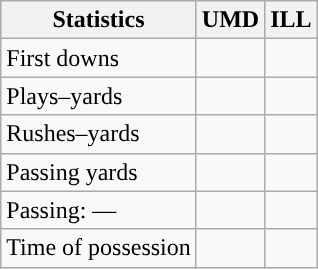<table class="wikitable" style="float:left">
<tr>
<th>Statistics</th>
<th>UMD</th>
<th>ILL</th>
</tr>
<tr>
<td>First downs</td>
<td></td>
<td></td>
</tr>
<tr>
<td>Plays–yards</td>
<td></td>
<td></td>
</tr>
<tr>
<td>Rushes–yards</td>
<td></td>
<td></td>
</tr>
<tr>
<td>Passing yards</td>
<td></td>
<td></td>
</tr>
<tr>
<td>Passing: ––</td>
<td></td>
<td></td>
</tr>
<tr>
<td>Time of possession</td>
<td></td>
<td></td>
</tr>
</table>
